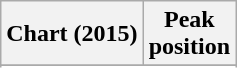<table class="wikitable sortable plainrowheaders" style="text-align: center;">
<tr>
<th>Chart (2015)</th>
<th>Peak<br>position</th>
</tr>
<tr>
</tr>
<tr>
</tr>
<tr>
</tr>
<tr>
</tr>
</table>
